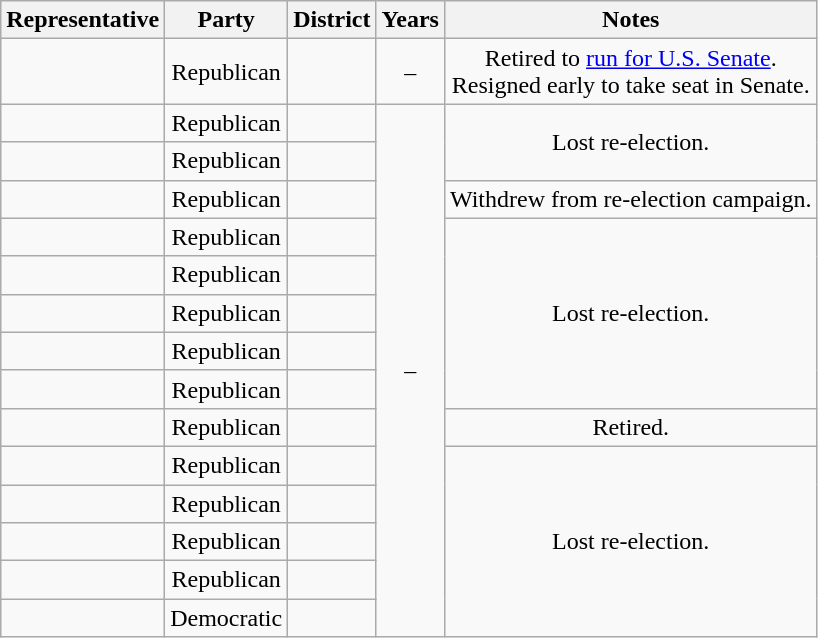<table class="wikitable sortable" style="text-align:center">
<tr valign=bottom>
<th>Representative</th>
<th>Party</th>
<th>District</th>
<th>Years</th>
<th>Notes</th>
</tr>
<tr>
<td align=left></td>
<td>Republican</td>
<td></td>
<td nowrap> –<br></td>
<td>Retired to <a href='#'>run for U.S. Senate</a>.<br>Resigned early to take seat in Senate.</td>
</tr>
<tr>
<td align=left></td>
<td>Republican</td>
<td></td>
<td rowspan="14" nowrap=""> –<br></td>
<td rowspan="2">Lost re-election.</td>
</tr>
<tr>
<td align=left></td>
<td>Republican</td>
<td></td>
</tr>
<tr>
<td align=left></td>
<td>Republican</td>
<td></td>
<td>Withdrew from re-election campaign.</td>
</tr>
<tr>
<td align=left></td>
<td>Republican</td>
<td></td>
<td rowspan="5">Lost re-election.</td>
</tr>
<tr>
<td align=left></td>
<td>Republican</td>
<td></td>
</tr>
<tr>
<td align=left></td>
<td>Republican</td>
<td></td>
</tr>
<tr>
<td align=left></td>
<td>Republican</td>
<td></td>
</tr>
<tr>
<td align=left></td>
<td>Republican</td>
<td></td>
</tr>
<tr>
<td align=left></td>
<td>Republican</td>
<td></td>
<td>Retired.</td>
</tr>
<tr>
<td align=left></td>
<td>Republican</td>
<td></td>
<td rowspan="5">Lost re-election.</td>
</tr>
<tr>
<td align=left></td>
<td>Republican</td>
<td></td>
</tr>
<tr>
<td align=left></td>
<td>Republican</td>
<td></td>
</tr>
<tr>
<td align=left></td>
<td>Republican</td>
<td></td>
</tr>
<tr>
<td align=left></td>
<td>Democratic</td>
<td></td>
</tr>
</table>
